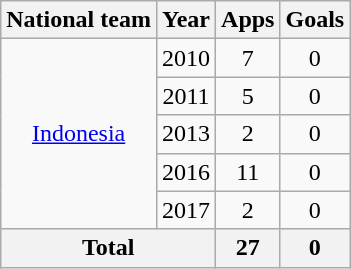<table class="wikitable" style="text-align:center">
<tr>
<th>National team</th>
<th>Year</th>
<th>Apps</th>
<th>Goals</th>
</tr>
<tr>
<td rowspan="5"><a href='#'>Indonesia</a></td>
<td>2010</td>
<td>7</td>
<td>0</td>
</tr>
<tr>
<td>2011</td>
<td>5</td>
<td>0</td>
</tr>
<tr>
<td>2013</td>
<td>2</td>
<td>0</td>
</tr>
<tr>
<td>2016</td>
<td>11</td>
<td>0</td>
</tr>
<tr>
<td>2017</td>
<td>2</td>
<td>0</td>
</tr>
<tr>
<th colspan=2>Total</th>
<th>27</th>
<th>0</th>
</tr>
</table>
